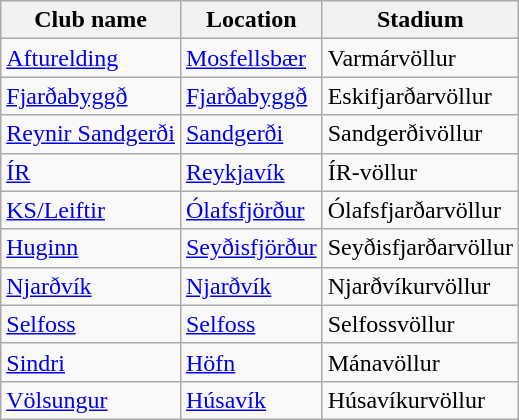<table class="wikitable">
<tr>
<th>Club name</th>
<th>Location</th>
<th>Stadium</th>
</tr>
<tr>
<td><a href='#'>Afturelding</a></td>
<td><a href='#'>Mosfellsbær</a></td>
<td>Varmárvöllur</td>
</tr>
<tr>
<td><a href='#'>Fjarðabyggð</a></td>
<td><a href='#'>Fjarðabyggð</a></td>
<td>Eskifjarðarvöllur</td>
</tr>
<tr>
<td><a href='#'>Reynir Sandgerði</a></td>
<td><a href='#'>Sandgerði</a></td>
<td>Sandgerðivöllur</td>
</tr>
<tr>
<td><a href='#'>ÍR</a></td>
<td><a href='#'>Reykjavík</a></td>
<td>ÍR-völlur</td>
</tr>
<tr>
<td><a href='#'>KS/Leiftir</a></td>
<td><a href='#'>Ólafsfjörður</a></td>
<td>Ólafsfjarðarvöllur</td>
</tr>
<tr>
<td><a href='#'>Huginn</a></td>
<td><a href='#'>Seyðisfjörður</a></td>
<td>Seyðisfjarðarvöllur</td>
</tr>
<tr>
<td><a href='#'>Njarðvík</a></td>
<td><a href='#'>Njarðvík</a></td>
<td>Njarðvíkurvöllur</td>
</tr>
<tr>
<td><a href='#'>Selfoss</a></td>
<td><a href='#'>Selfoss</a></td>
<td>Selfossvöllur</td>
</tr>
<tr>
<td><a href='#'>Sindri</a></td>
<td><a href='#'>Höfn</a></td>
<td>Mánavöllur</td>
</tr>
<tr>
<td><a href='#'>Völsungur</a></td>
<td><a href='#'>Húsavík</a></td>
<td>Húsavíkurvöllur</td>
</tr>
</table>
